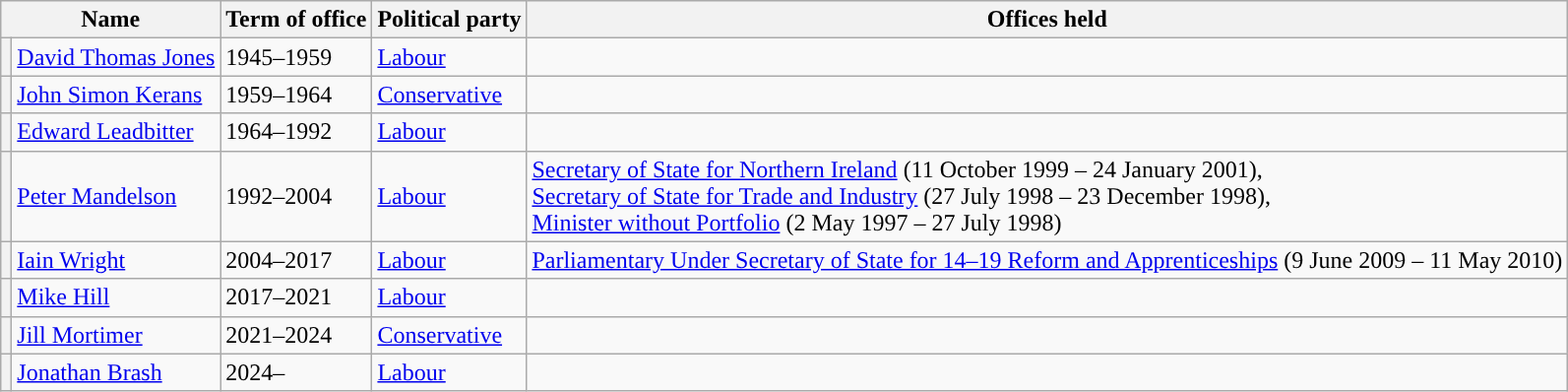<table class="wikitable sortable">
<tr>
<th colspan="2" style="">Name</th>
<th>Term of office</th>
<th>Political party</th>
<th class=unsortable>Offices held</th>
</tr>
<tr>
<th style="background-color: "></th>
<td><a href='#'>David Thomas Jones</a></td>
<td>1945–1959</td>
<td><a href='#'>Labour</a></td>
<td></td>
</tr>
<tr>
<th style="background-color: "></th>
<td><a href='#'>John Simon Kerans</a></td>
<td>1959–1964</td>
<td><a href='#'>Conservative</a></td>
<td></td>
</tr>
<tr>
<th style="background-color: "></th>
<td><a href='#'>Edward Leadbitter</a></td>
<td>1964–1992</td>
<td><a href='#'>Labour</a></td>
<td></td>
</tr>
<tr>
<th style="background-color: "></th>
<td><a href='#'>Peter Mandelson</a></td>
<td>1992–2004</td>
<td><a href='#'>Labour</a></td>
<td><a href='#'>Secretary of State for Northern Ireland</a> (11 October 1999 – 24 January 2001),<br> <a href='#'>Secretary of State for Trade and Industry</a> (27 July 1998 – 23 December 1998),<br> <a href='#'>Minister without Portfolio</a> (2 May 1997 – 27 July 1998)</td>
</tr>
<tr>
<th style="background-color: "></th>
<td><a href='#'>Iain Wright</a></td>
<td>2004–2017</td>
<td><a href='#'>Labour</a></td>
<td><a href='#'>Parliamentary Under Secretary of State for 14–19 Reform and Apprenticeships</a> (9 June 2009 – 11 May 2010)</td>
</tr>
<tr>
<th style="background-color: "></th>
<td><a href='#'>Mike Hill</a></td>
<td>2017–2021</td>
<td><a href='#'>Labour</a></td>
<td></td>
</tr>
<tr>
<th style="background-color: "></th>
<td><a href='#'>Jill Mortimer</a></td>
<td>2021–2024</td>
<td><a href='#'>Conservative</a></td>
</tr>
<tr>
<th style="background-color: "></th>
<td><a href='#'>Jonathan Brash</a></td>
<td>2024–</td>
<td><a href='#'>Labour</a></td>
<td></td>
</tr>
</table>
